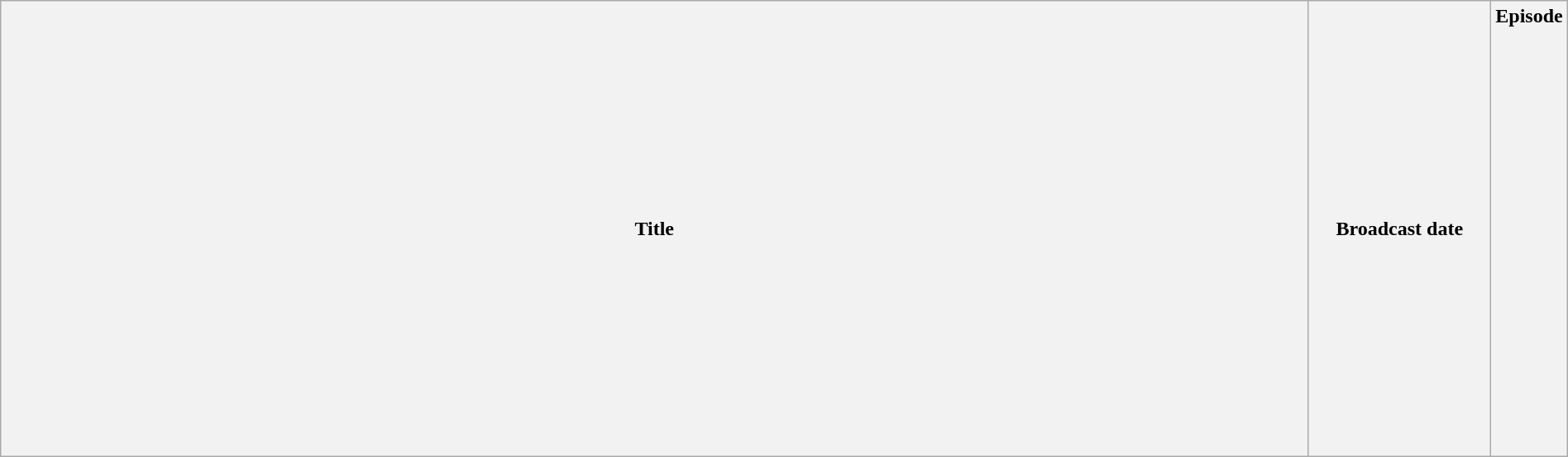<table class="wikitable plainrowheaders" style="width:100%; margin:auto;">
<tr>
<th>Title</th>
<th width="140">Broadcast date</th>
<th width="40">Episode<br><br><br><br><br><br><br><br><br><br><br><br><br><br><br><br><br><br><br><br></th>
</tr>
</table>
